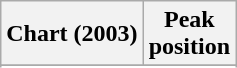<table class="wikitable plainrowheaders sortable" style="text-align:center;">
<tr>
<th scope="col">Chart (2003)</th>
<th scope="col">Peak<br>position</th>
</tr>
<tr>
</tr>
<tr>
</tr>
<tr>
</tr>
<tr>
</tr>
</table>
